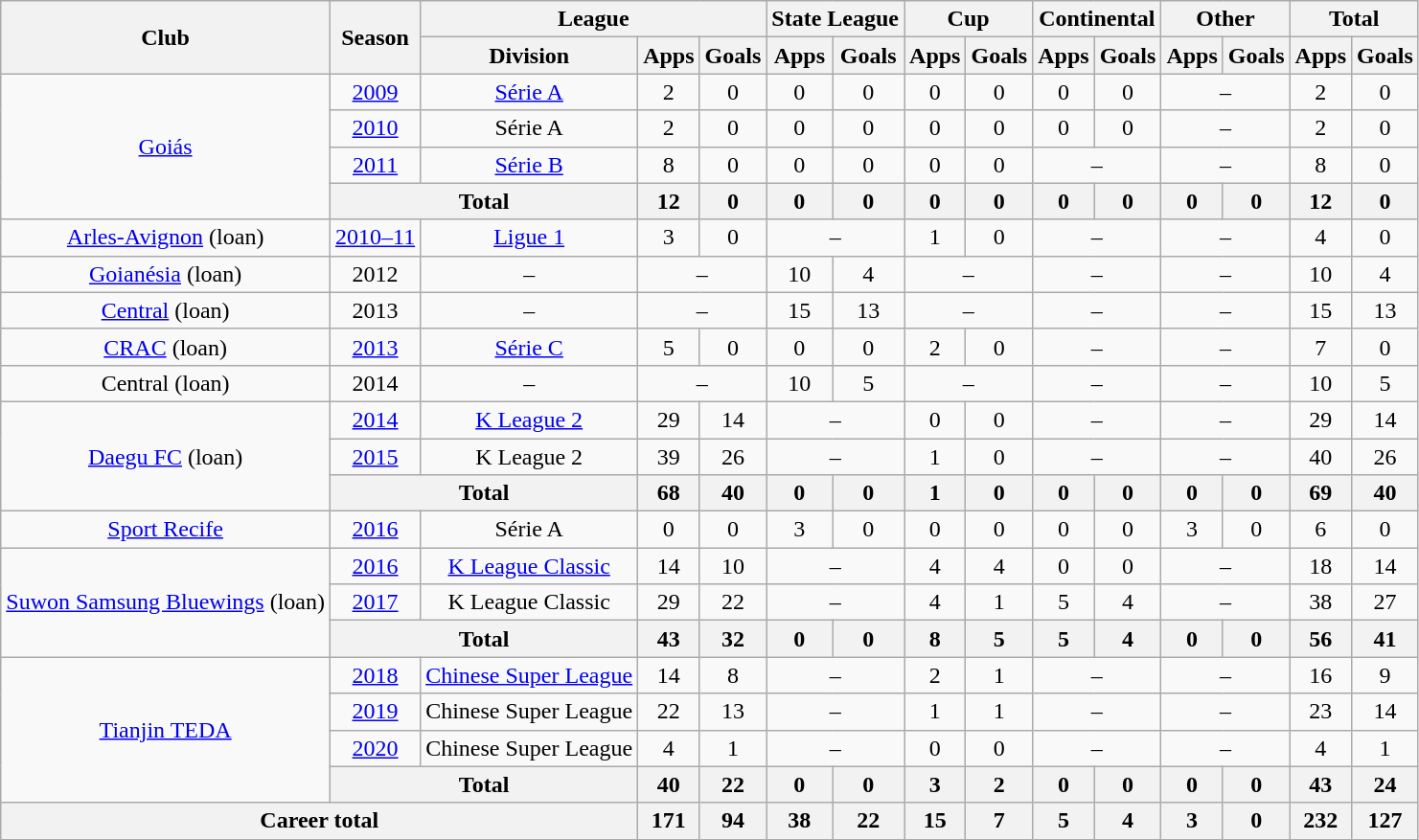<table class="wikitable" style="text-align:center">
<tr>
<th rowspan="2">Club</th>
<th rowspan="2">Season</th>
<th colspan="3">League</th>
<th colspan="2">State League</th>
<th colspan="2">Cup</th>
<th colspan="2">Continental</th>
<th colspan="2">Other</th>
<th colspan="2">Total</th>
</tr>
<tr>
<th>Division</th>
<th>Apps</th>
<th>Goals</th>
<th>Apps</th>
<th>Goals</th>
<th>Apps</th>
<th>Goals</th>
<th>Apps</th>
<th>Goals</th>
<th>Apps</th>
<th>Goals</th>
<th>Apps</th>
<th>Goals</th>
</tr>
<tr>
<td rowspan="4"><a href='#'>Goiás</a></td>
<td><a href='#'>2009</a></td>
<td><a href='#'>Série A</a></td>
<td>2</td>
<td>0</td>
<td>0</td>
<td>0</td>
<td>0</td>
<td>0</td>
<td>0</td>
<td>0</td>
<td colspan="2">–</td>
<td>2</td>
<td>0</td>
</tr>
<tr>
<td><a href='#'>2010</a></td>
<td>Série A</td>
<td>2</td>
<td>0</td>
<td>0</td>
<td>0</td>
<td>0</td>
<td>0</td>
<td>0</td>
<td>0</td>
<td colspan="2">–</td>
<td>2</td>
<td>0</td>
</tr>
<tr>
<td><a href='#'>2011</a></td>
<td><a href='#'>Série B</a></td>
<td>8</td>
<td>0</td>
<td>0</td>
<td>0</td>
<td>0</td>
<td>0</td>
<td colspan="2">–</td>
<td colspan="2">–</td>
<td>8</td>
<td>0</td>
</tr>
<tr>
<th colspan="2">Total</th>
<th>12</th>
<th>0</th>
<th>0</th>
<th>0</th>
<th>0</th>
<th>0</th>
<th>0</th>
<th>0</th>
<th>0</th>
<th>0</th>
<th>12</th>
<th>0</th>
</tr>
<tr>
<td><a href='#'>Arles-Avignon</a> (loan)</td>
<td><a href='#'>2010–11</a></td>
<td><a href='#'>Ligue 1</a></td>
<td>3</td>
<td>0</td>
<td colspan="2">–</td>
<td>1</td>
<td>0</td>
<td colspan="2">–</td>
<td colspan="2">–</td>
<td>4</td>
<td>0</td>
</tr>
<tr>
<td><a href='#'>Goianésia</a> (loan)</td>
<td>2012</td>
<td>–</td>
<td colspan="2">–</td>
<td>10</td>
<td>4</td>
<td colspan="2">–</td>
<td colspan="2">–</td>
<td colspan="2">–</td>
<td>10</td>
<td>4</td>
</tr>
<tr>
<td><a href='#'>Central</a> (loan)</td>
<td>2013</td>
<td>–</td>
<td colspan="2">–</td>
<td>15</td>
<td>13</td>
<td colspan="2">–</td>
<td colspan="2">–</td>
<td colspan="2">–</td>
<td>15</td>
<td>13</td>
</tr>
<tr>
<td><a href='#'>CRAC</a> (loan)</td>
<td><a href='#'>2013</a></td>
<td><a href='#'>Série C</a></td>
<td>5</td>
<td>0</td>
<td>0</td>
<td>0</td>
<td>2</td>
<td>0</td>
<td colspan="2">–</td>
<td colspan="2">–</td>
<td>7</td>
<td>0</td>
</tr>
<tr>
<td>Central (loan)</td>
<td>2014</td>
<td>–</td>
<td colspan="2">–</td>
<td>10</td>
<td>5</td>
<td colspan="2">–</td>
<td colspan="2">–</td>
<td colspan="2">–</td>
<td>10</td>
<td>5</td>
</tr>
<tr>
<td rowspan="3"><a href='#'>Daegu FC</a> (loan)</td>
<td><a href='#'>2014</a></td>
<td><a href='#'>K League 2</a></td>
<td>29</td>
<td>14</td>
<td colspan="2">–</td>
<td>0</td>
<td>0</td>
<td colspan="2">–</td>
<td colspan="2">–</td>
<td>29</td>
<td>14</td>
</tr>
<tr>
<td><a href='#'>2015</a></td>
<td>K League 2</td>
<td>39</td>
<td>26</td>
<td colspan="2">–</td>
<td>1</td>
<td>0</td>
<td colspan="2">–</td>
<td colspan="2">–</td>
<td>40</td>
<td>26</td>
</tr>
<tr>
<th colspan="2">Total</th>
<th>68</th>
<th>40</th>
<th>0</th>
<th>0</th>
<th>1</th>
<th>0</th>
<th>0</th>
<th>0</th>
<th>0</th>
<th>0</th>
<th>69</th>
<th>40</th>
</tr>
<tr>
<td><a href='#'>Sport Recife</a></td>
<td><a href='#'>2016</a></td>
<td>Série A</td>
<td>0</td>
<td>0</td>
<td>3</td>
<td>0</td>
<td>0</td>
<td>0</td>
<td>0</td>
<td>0</td>
<td>3</td>
<td>0</td>
<td>6</td>
<td>0</td>
</tr>
<tr>
<td rowspan="3"><a href='#'>Suwon Samsung Bluewings</a> (loan)</td>
<td><a href='#'>2016</a></td>
<td><a href='#'>K League Classic</a></td>
<td>14</td>
<td>10</td>
<td colspan="2">–</td>
<td>4</td>
<td>4</td>
<td>0</td>
<td>0</td>
<td colspan="2">–</td>
<td>18</td>
<td>14</td>
</tr>
<tr>
<td><a href='#'>2017</a></td>
<td>K League Classic</td>
<td>29</td>
<td>22</td>
<td colspan="2">–</td>
<td>4</td>
<td>1</td>
<td>5</td>
<td>4</td>
<td colspan="2">–</td>
<td>38</td>
<td>27</td>
</tr>
<tr>
<th colspan="2">Total</th>
<th>43</th>
<th>32</th>
<th>0</th>
<th>0</th>
<th>8</th>
<th>5</th>
<th>5</th>
<th>4</th>
<th>0</th>
<th>0</th>
<th>56</th>
<th>41</th>
</tr>
<tr>
<td rowspan="4"><a href='#'>Tianjin TEDA</a></td>
<td><a href='#'>2018</a></td>
<td><a href='#'>Chinese Super League</a></td>
<td>14</td>
<td>8</td>
<td colspan="2">–</td>
<td>2</td>
<td>1</td>
<td colspan="2">–</td>
<td colspan="2">–</td>
<td>16</td>
<td>9</td>
</tr>
<tr>
<td><a href='#'>2019</a></td>
<td>Chinese Super League</td>
<td>22</td>
<td>13</td>
<td colspan="2">–</td>
<td>1</td>
<td>1</td>
<td colspan="2">–</td>
<td colspan="2">–</td>
<td>23</td>
<td>14</td>
</tr>
<tr>
<td><a href='#'>2020</a></td>
<td>Chinese Super League</td>
<td>4</td>
<td>1</td>
<td colspan="2">–</td>
<td>0</td>
<td>0</td>
<td colspan="2">–</td>
<td colspan="2">–</td>
<td>4</td>
<td>1</td>
</tr>
<tr>
<th colspan="2">Total</th>
<th>40</th>
<th>22</th>
<th>0</th>
<th>0</th>
<th>3</th>
<th>2</th>
<th>0</th>
<th>0</th>
<th>0</th>
<th>0</th>
<th>43</th>
<th>24</th>
</tr>
<tr>
<th colspan="3">Career total</th>
<th>171</th>
<th>94</th>
<th>38</th>
<th>22</th>
<th>15</th>
<th>7</th>
<th>5</th>
<th>4</th>
<th>3</th>
<th>0</th>
<th>232</th>
<th>127</th>
</tr>
</table>
